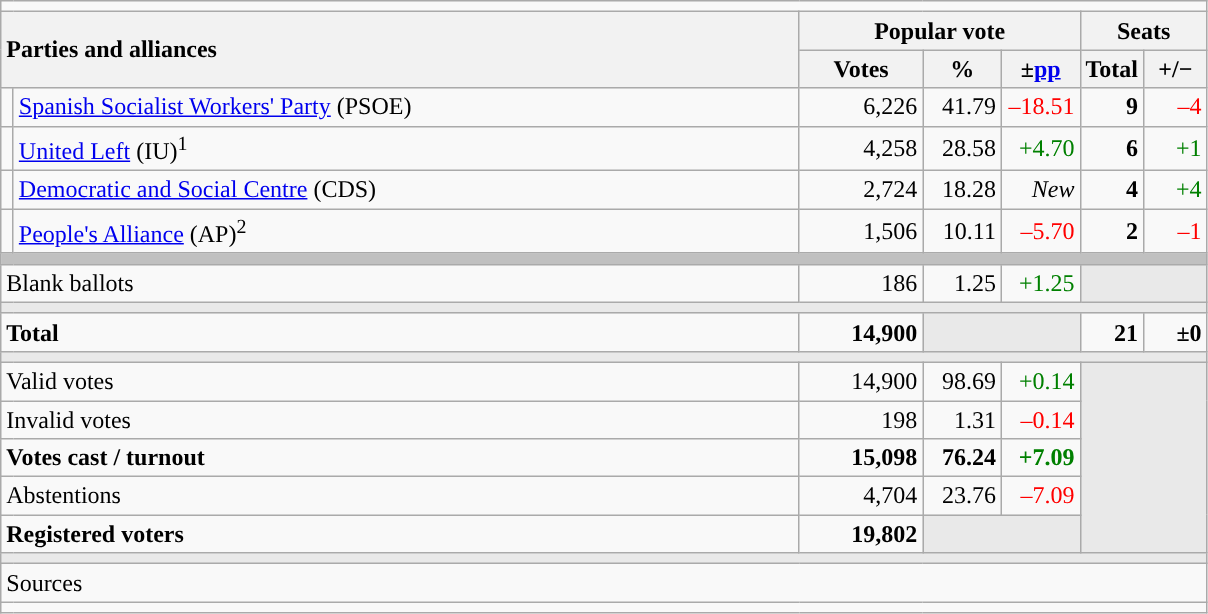<table class="wikitable" style="text-align:right;">
<tr>
<td colspan="7"></td>
</tr>
<tr>
<th style="text-align:left;" rowspan="2" colspan="2" width="525">Parties and alliances</th>
<th colspan="3">Popular vote</th>
<th colspan="2">Seats</th>
</tr>
<tr>
<th width="75">Votes</th>
<th width="45">%</th>
<th width="45">±<a href='#'>pp</a></th>
<th width="35">Total</th>
<th width="35">+/−</th>
</tr>
<tr>
<td width="1" style="color:inherit;background:"></td>
<td align="left"><a href='#'>Spanish Socialist Workers' Party</a> (PSOE)</td>
<td>6,226</td>
<td>41.79</td>
<td style="color:red;">–18.51</td>
<td><strong>9</strong></td>
<td style="color:red;">–4</td>
</tr>
<tr>
<td style="color:inherit;background:"></td>
<td align="left"><a href='#'>United Left</a> (IU)<sup>1</sup></td>
<td>4,258</td>
<td>28.58</td>
<td style="color:green;">+4.70</td>
<td><strong>6</strong></td>
<td style="color:green;">+1</td>
</tr>
<tr>
<td style="color:inherit;background:"></td>
<td align="left"><a href='#'>Democratic and Social Centre</a> (CDS)</td>
<td>2,724</td>
<td>18.28</td>
<td><em>New</em></td>
<td><strong>4</strong></td>
<td style="color:green;">+4</td>
</tr>
<tr>
<td style="color:inherit;background:"></td>
<td align="left"><a href='#'>People's Alliance</a> (AP)<sup>2</sup></td>
<td>1,506</td>
<td>10.11</td>
<td style="color:red;">–5.70</td>
<td><strong>2</strong></td>
<td style="color:red;">–1</td>
</tr>
<tr>
<td colspan="7" bgcolor="#C0C0C0"></td>
</tr>
<tr>
<td align="left" colspan="2">Blank ballots</td>
<td>186</td>
<td>1.25</td>
<td style="color:green;">+1.25</td>
<td bgcolor="#E9E9E9" colspan="2"></td>
</tr>
<tr>
<td colspan="7" bgcolor="#E9E9E9"></td>
</tr>
<tr style="font-weight:bold;">
<td align="left" colspan="2">Total</td>
<td>14,900</td>
<td bgcolor="#E9E9E9" colspan="2"></td>
<td>21</td>
<td>±0</td>
</tr>
<tr>
<td colspan="7" bgcolor="#E9E9E9"></td>
</tr>
<tr>
<td align="left" colspan="2">Valid votes</td>
<td>14,900</td>
<td>98.69</td>
<td style="color:green;">+0.14</td>
<td bgcolor="#E9E9E9" colspan="2" rowspan="5"></td>
</tr>
<tr>
<td align="left" colspan="2">Invalid votes</td>
<td>198</td>
<td>1.31</td>
<td style="color:red;">–0.14</td>
</tr>
<tr style="font-weight:bold;">
<td align="left" colspan="2">Votes cast / turnout</td>
<td>15,098</td>
<td>76.24</td>
<td style="color:green;">+7.09</td>
</tr>
<tr>
<td align="left" colspan="2">Abstentions</td>
<td>4,704</td>
<td>23.76</td>
<td style="color:red;">–7.09</td>
</tr>
<tr style="font-weight:bold;">
<td align="left" colspan="2">Registered voters</td>
<td>19,802</td>
<td bgcolor="#E9E9E9" colspan="2"></td>
</tr>
<tr>
<td colspan="7" bgcolor="#E9E9E9"></td>
</tr>
<tr>
<td align="left" colspan="7">Sources</td>
</tr>
<tr>
<td colspan="7" style="text-align:left; max-width:790px;"></td>
</tr>
</table>
